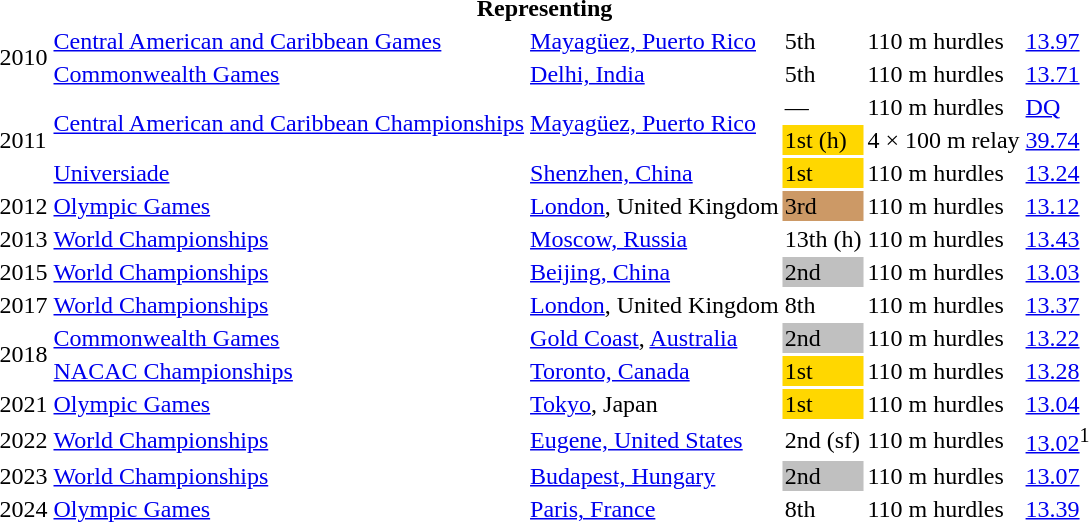<table>
<tr>
<th colspan="6">Representing </th>
</tr>
<tr>
<td rowspan=2>2010</td>
<td><a href='#'>Central American and Caribbean Games</a></td>
<td><a href='#'>Mayagüez, Puerto Rico</a></td>
<td>5th</td>
<td>110 m hurdles</td>
<td><a href='#'>13.97</a></td>
</tr>
<tr>
<td><a href='#'>Commonwealth Games</a></td>
<td><a href='#'>Delhi, India</a></td>
<td>5th</td>
<td>110 m hurdles</td>
<td><a href='#'>13.71</a></td>
</tr>
<tr>
<td rowspan=3>2011</td>
<td rowspan=2><a href='#'>Central American and Caribbean Championships</a></td>
<td rowspan=2><a href='#'>Mayagüez, Puerto Rico</a></td>
<td>—</td>
<td>110 m hurdles</td>
<td><a href='#'>DQ</a></td>
</tr>
<tr>
<td bgcolor=gold>1st (h)</td>
<td>4 × 100 m relay</td>
<td><a href='#'>39.74</a></td>
</tr>
<tr>
<td><a href='#'>Universiade</a></td>
<td><a href='#'>Shenzhen, China</a></td>
<td bgcolor=gold>1st</td>
<td>110 m hurdles</td>
<td><a href='#'>13.24</a></td>
</tr>
<tr>
<td>2012</td>
<td><a href='#'>Olympic Games</a></td>
<td><a href='#'>London</a>, United Kingdom</td>
<td bgcolor=cc9966>3rd</td>
<td>110 m hurdles</td>
<td><a href='#'>13.12</a></td>
</tr>
<tr>
<td>2013</td>
<td><a href='#'>World Championships</a></td>
<td><a href='#'>Moscow, Russia</a></td>
<td>13th (h)</td>
<td>110 m hurdles</td>
<td><a href='#'>13.43</a></td>
</tr>
<tr>
<td>2015</td>
<td><a href='#'>World Championships</a></td>
<td><a href='#'>Beijing, China</a></td>
<td bgcolor=silver>2nd</td>
<td>110 m hurdles</td>
<td><a href='#'>13.03</a></td>
</tr>
<tr>
<td>2017</td>
<td><a href='#'>World Championships</a></td>
<td><a href='#'>London</a>, United Kingdom</td>
<td>8th</td>
<td>110 m hurdles</td>
<td><a href='#'>13.37</a></td>
</tr>
<tr>
<td rowspan=2>2018</td>
<td><a href='#'>Commonwealth Games</a></td>
<td><a href='#'>Gold Coast</a>, <a href='#'>Australia</a></td>
<td bgcolor=silver>2nd</td>
<td>110 m hurdles</td>
<td><a href='#'>13.22</a></td>
</tr>
<tr>
<td><a href='#'>NACAC Championships</a></td>
<td><a href='#'>Toronto, Canada</a></td>
<td bgcolor=gold>1st</td>
<td>110 m hurdles</td>
<td><a href='#'>13.28</a></td>
</tr>
<tr>
<td>2021</td>
<td><a href='#'>Olympic Games</a></td>
<td><a href='#'>Tokyo</a>, Japan</td>
<td bgcolor=gold>1st</td>
<td>110 m hurdles</td>
<td><a href='#'>13.04</a></td>
</tr>
<tr>
<td>2022</td>
<td><a href='#'>World Championships</a></td>
<td><a href='#'>Eugene, United States</a></td>
<td>2nd (sf)</td>
<td>110 m hurdles</td>
<td><a href='#'>13.02</a><sup>1</sup></td>
</tr>
<tr>
<td>2023</td>
<td><a href='#'>World Championships</a></td>
<td><a href='#'>Budapest, Hungary</a></td>
<td bgcolor=silver>2nd</td>
<td>110 m hurdles</td>
<td><a href='#'>13.07</a></td>
</tr>
<tr>
<td>2024</td>
<td><a href='#'>Olympic Games</a></td>
<td><a href='#'>Paris, France</a></td>
<td>8th</td>
<td>110 m hurdles</td>
<td><a href='#'>13.39</a></td>
</tr>
</table>
